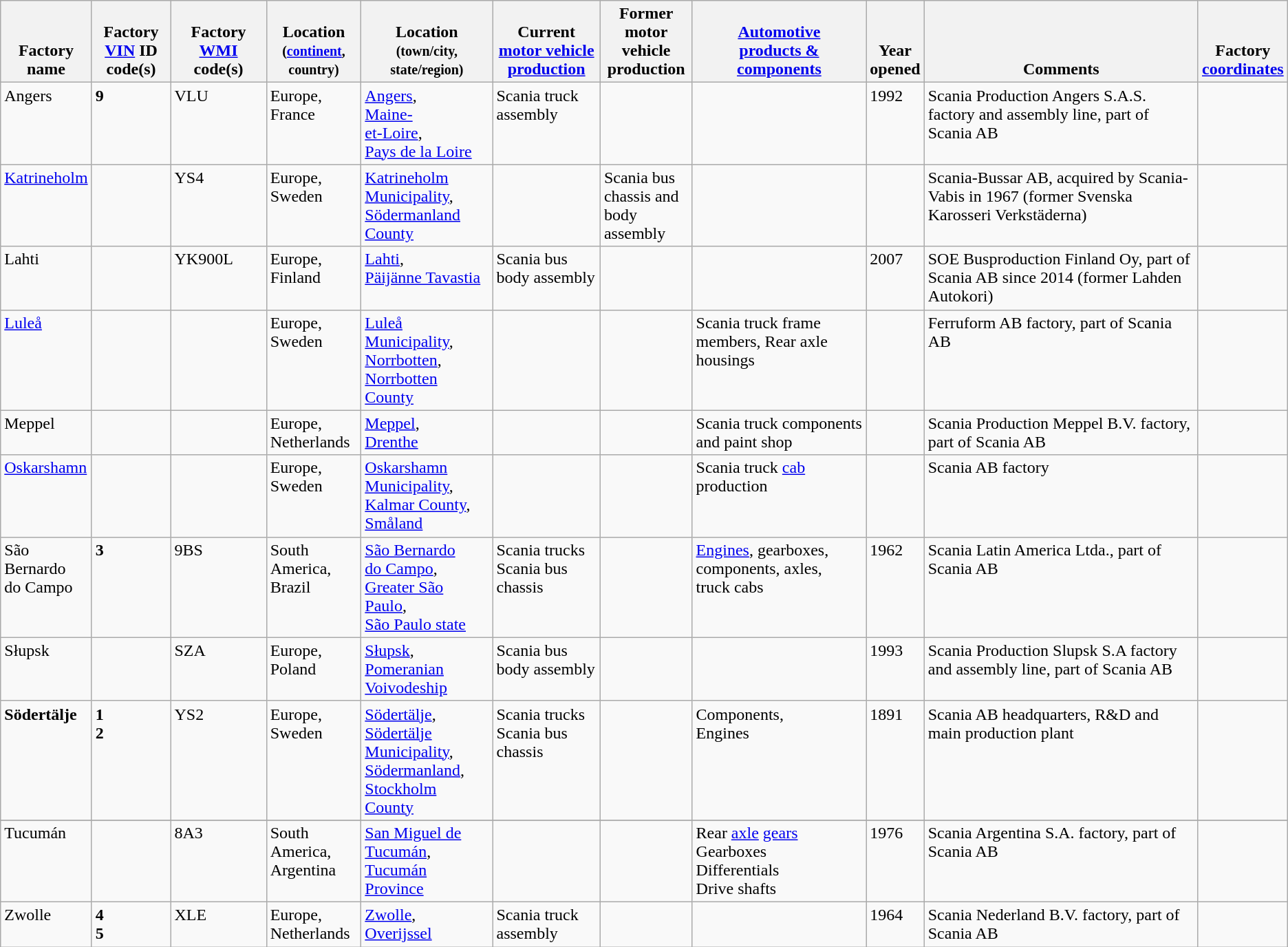<table class="wikitable sortable" border="1" ">
<tr valign="bottom">
<th>Factory<br>name</th>
<th>Factory<br><a href='#'>VIN</a> ID code(s)</th>
<th>Factory <a href='#'>WMI</a> code(s)</th>
<th>Location<br><small>(<a href='#'>continent</a>,<br>country)</small></th>
<th class="unsortable">Location<br><small>(town/city,<br>state/region)</small></th>
<th class="unsortable">Current<br><a href='#'>motor vehicle</a><br><a href='#'>production</a></th>
<th class="unsortable">Former<br>motor vehicle<br>production</th>
<th class="unsortable"><a href='#'>Automotive</a><br><a href='#'>products &<br>components</a></th>
<th>Year<br>opened</th>
<th class="unsortable">Comments</th>
<th>Factory<br><a href='#'>coordinates</a></th>
</tr>
<tr valign="top">
<td>Angers<br></td>
<td><strong>9</strong></td>
<td>VLU</td>
<td>Europe,<br>France</td>
<td><a href='#'>Angers</a>,<br><a href='#'>Maine-<br>et-Loire</a>,<br><a href='#'>Pays de la Loire</a></td>
<td>Scania truck assembly</td>
<td></td>
<td></td>
<td>1992</td>
<td>Scania Production Angers S.A.S. factory and assembly line, part of Scania AB</td>
<td></td>
</tr>
<tr valign="top">
<td><a href='#'>Katrineholm</a><br></td>
<td></td>
<td>YS4</td>
<td>Europe,<br>Sweden</td>
<td><a href='#'>Katrineholm Municipality</a>,<br><a href='#'>Södermanland County</a></td>
<td></td>
<td>Scania bus<br>chassis and<br>body assembly</td>
<td></td>
<td></td>
<td>Scania-Bussar AB, acquired by Scania-Vabis in 1967 (former Svenska Karosseri Verkstäderna)</td>
<td></td>
</tr>
<tr valign="top">
<td>Lahti<br></td>
<td></td>
<td>YK900L</td>
<td>Europe,<br>Finland</td>
<td><a href='#'>Lahti</a>,<br><a href='#'>Päijänne Tavastia</a></td>
<td>Scania bus<br>body assembly</td>
<td></td>
<td></td>
<td>2007</td>
<td>SOE Busproduction Finland Oy, part of Scania AB since 2014 (former Lahden Autokori)</td>
<td></td>
</tr>
<tr valign="top">
<td><a href='#'>Luleå</a><br></td>
<td></td>
<td></td>
<td>Europe,<br>Sweden</td>
<td><a href='#'>Luleå Municipality</a>,<br><a href='#'>Norrbotten</a>,<br><a href='#'>Norrbotten County</a></td>
<td></td>
<td></td>
<td>Scania truck frame members, Rear axle housings</td>
<td></td>
<td>Ferruform AB factory, part of Scania AB</td>
<td></td>
</tr>
<tr valign="top">
<td>Meppel<br></td>
<td></td>
<td></td>
<td>Europe,<br>Netherlands</td>
<td><a href='#'>Meppel</a>,<br><a href='#'>Drenthe</a></td>
<td></td>
<td></td>
<td>Scania truck components and paint shop</td>
<td></td>
<td>Scania Production Meppel B.V. factory, part of Scania AB</td>
<td></td>
</tr>
<tr valign="top">
<td><a href='#'>Oskarshamn</a><br></td>
<td></td>
<td></td>
<td>Europe,<br>Sweden</td>
<td><a href='#'>Oskarshamn Municipality</a>,<br><a href='#'>Kalmar County</a>,<br><a href='#'>Småland</a></td>
<td></td>
<td></td>
<td>Scania truck <a href='#'>cab</a> production</td>
<td></td>
<td>Scania AB factory</td>
<td></td>
</tr>
<tr valign="top">
<td>São<br>Bernardo<br>do Campo</td>
<td><strong>3</strong></td>
<td>9BS</td>
<td>South America,<br>Brazil</td>
<td><a href='#'>São Bernardo<br>do Campo</a>,<br><a href='#'>Greater São Paulo</a>,<br><a href='#'>São Paulo state</a></td>
<td>Scania trucks<br>Scania bus chassis</td>
<td></td>
<td><a href='#'>Engines</a>, gearboxes, components, axles, truck cabs</td>
<td>1962</td>
<td>Scania Latin America Ltda., part of Scania AB</td>
<td></td>
</tr>
<tr valign="top">
<td>Słupsk<br></td>
<td></td>
<td>SZA</td>
<td>Europe,<br>Poland</td>
<td><a href='#'>Słupsk</a>,<br><a href='#'>Pomeranian<br>Voivodeship</a></td>
<td>Scania bus<br>body assembly</td>
<td></td>
<td></td>
<td>1993</td>
<td>Scania Production Slupsk S.A factory and assembly line, part of Scania AB</td>
<td></td>
</tr>
<tr valign="top">
<td><strong>Södertälje</strong><br></td>
<td><strong>1</strong><br><strong>2</strong></td>
<td>YS2</td>
<td>Europe,<br>Sweden</td>
<td><a href='#'>Södertälje</a>,<br><a href='#'>Södertälje Municipality</a>,<br><a href='#'>Södermanland</a>,<br><a href='#'>Stockholm County</a></td>
<td>Scania trucks<br>Scania bus chassis</td>
<td></td>
<td>Components,<br>Engines</td>
<td>1891</td>
<td>Scania AB headquarters, R&D and main production plant</td>
<td></td>
</tr>
<tr valign="top">
</tr>
<tr valign="top">
<td>Tucumán<br></td>
<td></td>
<td>8A3</td>
<td>South America,<br>Argentina</td>
<td><a href='#'>San Miguel de Tucumán</a>,<br><a href='#'>Tucumán Province</a></td>
<td></td>
<td></td>
<td>Rear <a href='#'>axle</a> <a href='#'>gears</a><br>Gearboxes<br>Differentials<br>Drive shafts<br></td>
<td>1976</td>
<td>Scania Argentina S.A. factory, part of Scania AB</td>
<td></td>
</tr>
<tr valign="top">
<td>Zwolle<br></td>
<td><strong>4</strong><br><strong>5</strong></td>
<td>XLE</td>
<td>Europe,<br>Netherlands</td>
<td><a href='#'>Zwolle</a>,<br><a href='#'>Overijssel</a></td>
<td>Scania truck assembly</td>
<td></td>
<td></td>
<td>1964</td>
<td>Scania Nederland B.V. factory, part of Scania AB</td>
<td></td>
</tr>
</table>
